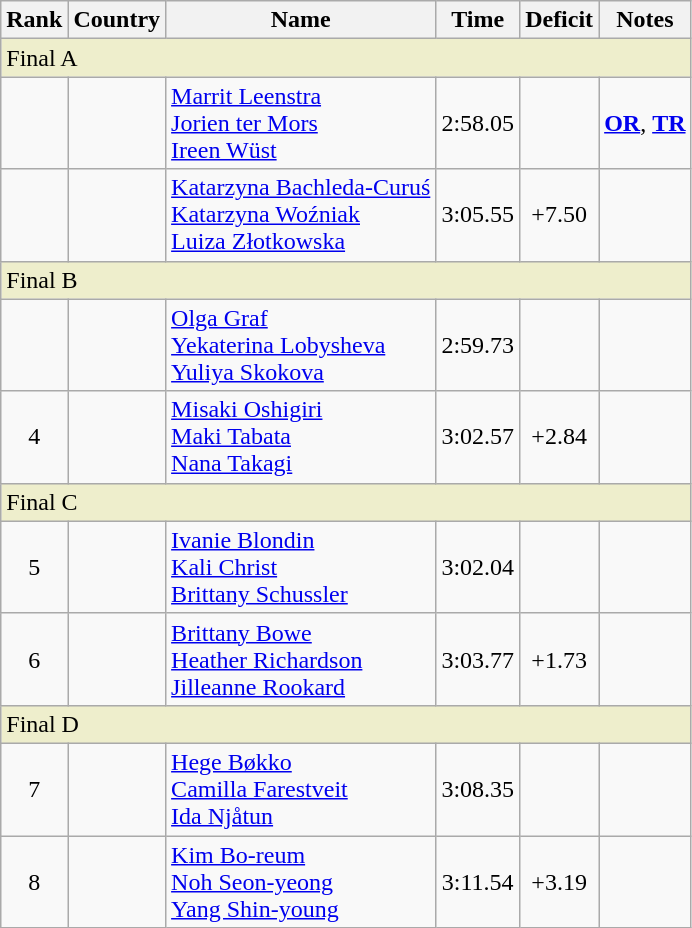<table class="wikitable" style="text-align:center;">
<tr>
<th>Rank</th>
<th>Country</th>
<th>Name</th>
<th>Time</th>
<th>Deficit</th>
<th>Notes</th>
</tr>
<tr>
<td colspan="6" align="left" style="background: #eeeecc">Final A</td>
</tr>
<tr>
<td></td>
<td align=left></td>
<td align=left><a href='#'>Marrit Leenstra</a><br><a href='#'>Jorien ter Mors</a><br><a href='#'>Ireen Wüst</a></td>
<td>2:58.05</td>
<td></td>
<td><strong><a href='#'>OR</a></strong>, <strong><a href='#'>TR</a></strong></td>
</tr>
<tr>
<td></td>
<td align=left></td>
<td align=left><a href='#'>Katarzyna Bachleda-Curuś</a><br><a href='#'>Katarzyna Woźniak</a> <br><a href='#'>Luiza Złotkowska</a></td>
<td>3:05.55</td>
<td>+7.50</td>
<td></td>
</tr>
<tr>
<td colspan="6" align="left" style="background: #eeeecc">Final B</td>
</tr>
<tr>
<td></td>
<td align=left></td>
<td align=left><a href='#'>Olga Graf</a><br><a href='#'>Yekaterina Lobysheva</a><br><a href='#'>Yuliya Skokova</a></td>
<td>2:59.73</td>
<td></td>
<td></td>
</tr>
<tr>
<td>4</td>
<td align=left></td>
<td align=left><a href='#'>Misaki Oshigiri</a><br><a href='#'>Maki Tabata</a><br><a href='#'>Nana Takagi</a></td>
<td>3:02.57</td>
<td>+2.84</td>
<td></td>
</tr>
<tr>
<td colspan="6" align="left" style="background: #eeeecc">Final C</td>
</tr>
<tr>
<td>5</td>
<td align=left></td>
<td align=left><a href='#'>Ivanie Blondin</a><br><a href='#'>Kali Christ</a><br><a href='#'>Brittany Schussler</a></td>
<td>3:02.04</td>
<td></td>
<td></td>
</tr>
<tr>
<td>6</td>
<td align=left></td>
<td align=left><a href='#'>Brittany Bowe</a><br><a href='#'>Heather Richardson</a><br><a href='#'>Jilleanne Rookard</a></td>
<td>3:03.77</td>
<td>+1.73</td>
<td></td>
</tr>
<tr>
<td colspan="6" align="left" style="background: #eeeecc">Final D</td>
</tr>
<tr>
<td>7</td>
<td align=left></td>
<td align=left><a href='#'>Hege Bøkko</a><br><a href='#'>Camilla Farestveit</a><br><a href='#'>Ida Njåtun</a></td>
<td>3:08.35</td>
<td></td>
<td></td>
</tr>
<tr>
<td>8</td>
<td align=left></td>
<td align=left><a href='#'>Kim Bo-reum</a><br><a href='#'>Noh Seon-yeong</a><br><a href='#'>Yang Shin-young</a></td>
<td>3:11.54</td>
<td>+3.19</td>
<td></td>
</tr>
</table>
